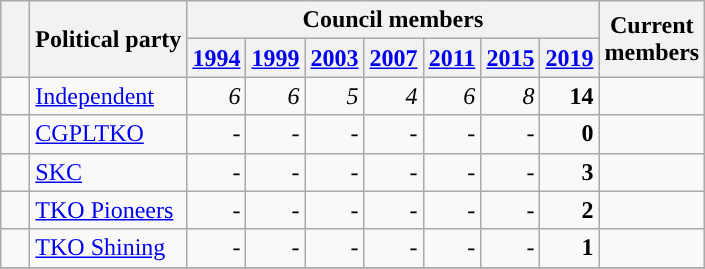<table class="wikitable">
<tr>
<th rowspan="2">   </th>
<th rowspan="2">Political party</th>
<th colspan="7">Council members</th>
<th colspan="23" rowspan="2">Current<br>members</th>
</tr>
<tr>
<th><a href='#'>1994</a></th>
<th><a href='#'>1999</a></th>
<th><a href='#'>2003</a></th>
<th><a href='#'>2007</a></th>
<th><a href='#'>2011</a></th>
<th><a href='#'>2015</a></th>
<th><a href='#'>2019</a></th>
</tr>
<tr>
<td bgcolor=> </td>
<td><a href='#'>Independent</a></td>
<td style="text-align: right"><em>6</em></td>
<td style="text-align: right"><em>6</em></td>
<td style="text-align: right"><em>5</em></td>
<td style="text-align: right"><em>4</em></td>
<td style="text-align: right"><em>6</em></td>
<td style="text-align: right"><em>8</em></td>
<td style="text-align: right"><strong>14</strong></td>
<td></td>
</tr>
<tr>
<td style="background-color:"> </td>
<td><a href='#'>CGPLTKO</a></td>
<td style="text-align: right"><em>-</em></td>
<td style="text-align: right"><em>-</em></td>
<td style="text-align: right"><em>-</em></td>
<td style="text-align: right"><em>-</em></td>
<td style="text-align: right"><em>-</em></td>
<td style="text-align: right"><em>-</em></td>
<td style="text-align: right"><strong>0</strong></td>
<td></td>
</tr>
<tr>
<td style="background-color:"> </td>
<td><a href='#'>SKC</a></td>
<td style="text-align: right"><em>-</em></td>
<td style="text-align: right"><em>-</em></td>
<td style="text-align: right"><em>-</em></td>
<td style="text-align: right"><em>-</em></td>
<td style="text-align: right"><em>-</em></td>
<td style="text-align: right"><em>-</em></td>
<td style="text-align: right"><strong>3</strong></td>
<td></td>
</tr>
<tr>
<td style="background-color:"> </td>
<td><a href='#'>TKO Pioneers</a></td>
<td style="text-align: right"><em>-</em></td>
<td style="text-align: right"><em>-</em></td>
<td style="text-align: right"><em>-</em></td>
<td style="text-align: right"><em>-</em></td>
<td style="text-align: right"><em>-</em></td>
<td style="text-align: right"><em>-</em></td>
<td style="text-align: right"><strong>2</strong></td>
<td></td>
</tr>
<tr>
<td style="background-color:"> </td>
<td><a href='#'>TKO Shining</a></td>
<td style="text-align: right"><em>-</em></td>
<td style="text-align: right"><em>-</em></td>
<td style="text-align: right"><em>-</em></td>
<td style="text-align: right"><em>-</em></td>
<td style="text-align: right"><em>-</em></td>
<td style="text-align: right"><em>-</em></td>
<td style="text-align: right"><strong>1</strong></td>
<td></td>
</tr>
<tr>
</tr>
</table>
